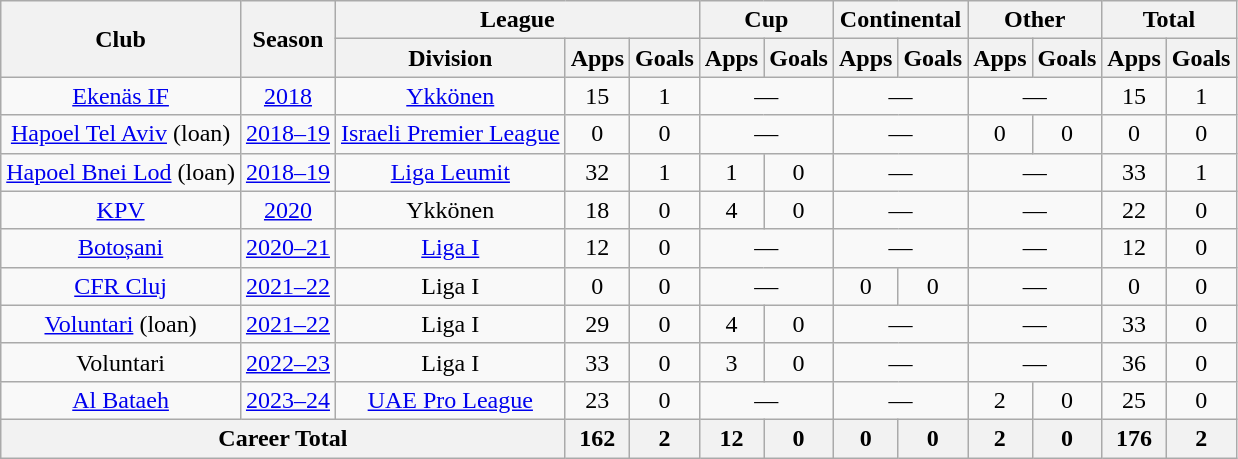<table class="wikitable" border="1" style="text-align: center;">
<tr>
<th rowspan="2">Club</th>
<th rowspan="2">Season</th>
<th colspan="3">League</th>
<th colspan="2">Cup</th>
<th colspan="2">Continental</th>
<th colspan="2">Other</th>
<th colspan="2">Total</th>
</tr>
<tr>
<th>Division</th>
<th>Apps</th>
<th>Goals</th>
<th>Apps</th>
<th>Goals</th>
<th>Apps</th>
<th>Goals</th>
<th>Apps</th>
<th>Goals</th>
<th>Apps</th>
<th>Goals</th>
</tr>
<tr>
<td><a href='#'>Ekenäs IF</a></td>
<td><a href='#'>2018</a></td>
<td><a href='#'>Ykkönen</a></td>
<td>15</td>
<td>1</td>
<td colspan="2">—</td>
<td colspan="2">—</td>
<td colspan="2">—</td>
<td>15</td>
<td>1</td>
</tr>
<tr>
<td><a href='#'>Hapoel Tel Aviv</a> (loan)</td>
<td><a href='#'>2018–19</a></td>
<td><a href='#'>Israeli Premier League</a></td>
<td>0</td>
<td>0</td>
<td colspan="2">—</td>
<td colspan="2">—</td>
<td>0</td>
<td>0</td>
<td>0</td>
<td>0</td>
</tr>
<tr>
<td><a href='#'>Hapoel Bnei Lod</a> (loan)</td>
<td><a href='#'>2018–19</a></td>
<td><a href='#'>Liga Leumit</a></td>
<td>32</td>
<td>1</td>
<td>1</td>
<td>0</td>
<td colspan="2">—</td>
<td colspan="2">—</td>
<td>33</td>
<td>1</td>
</tr>
<tr>
<td><a href='#'>KPV</a></td>
<td><a href='#'>2020</a></td>
<td>Ykkönen</td>
<td>18</td>
<td>0</td>
<td>4</td>
<td>0</td>
<td colspan="2">—</td>
<td colspan="2">—</td>
<td>22</td>
<td>0</td>
</tr>
<tr>
<td><a href='#'>Botoșani</a></td>
<td><a href='#'>2020–21</a></td>
<td><a href='#'>Liga I</a></td>
<td>12</td>
<td>0</td>
<td colspan="2">—</td>
<td colspan="2">—</td>
<td colspan="2">—</td>
<td>12</td>
<td>0</td>
</tr>
<tr>
<td><a href='#'>CFR Cluj</a></td>
<td><a href='#'>2021–22</a></td>
<td>Liga I</td>
<td>0</td>
<td>0</td>
<td colspan="2">—</td>
<td>0</td>
<td>0</td>
<td colspan="2">—</td>
<td>0</td>
<td>0</td>
</tr>
<tr>
<td><a href='#'>Voluntari</a> (loan)</td>
<td><a href='#'>2021–22</a></td>
<td>Liga I</td>
<td>29</td>
<td>0</td>
<td>4</td>
<td>0</td>
<td colspan="2">—</td>
<td colspan="2">—</td>
<td>33</td>
<td>0</td>
</tr>
<tr>
<td>Voluntari</td>
<td><a href='#'>2022–23</a></td>
<td>Liga I</td>
<td>33</td>
<td>0</td>
<td>3</td>
<td>0</td>
<td colspan="2">—</td>
<td colspan="2">—</td>
<td>36</td>
<td>0</td>
</tr>
<tr>
<td><a href='#'>Al Bataeh</a></td>
<td><a href='#'>2023–24</a></td>
<td><a href='#'>UAE Pro League</a></td>
<td>23</td>
<td>0</td>
<td colspan="2">—</td>
<td colspan="2">—</td>
<td>2</td>
<td>0</td>
<td>25</td>
<td>0</td>
</tr>
<tr>
<th colspan="3">Career Total</th>
<th>162</th>
<th>2</th>
<th>12</th>
<th>0</th>
<th>0</th>
<th>0</th>
<th>2</th>
<th>0</th>
<th>176</th>
<th>2</th>
</tr>
</table>
